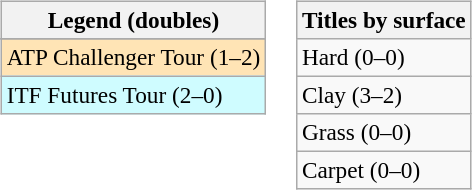<table>
<tr valign=top>
<td><br><table class=wikitable style=font-size:97%>
<tr>
<th>Legend (doubles)</th>
</tr>
<tr bgcolor=e5d1cb>
</tr>
<tr bgcolor=moccasin>
<td>ATP Challenger Tour (1–2)</td>
</tr>
<tr bgcolor=cffcff>
<td>ITF Futures Tour (2–0)</td>
</tr>
</table>
</td>
<td><br><table class=wikitable style=font-size:97%>
<tr>
<th>Titles by surface</th>
</tr>
<tr>
<td>Hard (0–0)</td>
</tr>
<tr>
<td>Clay (3–2)</td>
</tr>
<tr>
<td>Grass (0–0)</td>
</tr>
<tr>
<td>Carpet (0–0)</td>
</tr>
</table>
</td>
</tr>
</table>
